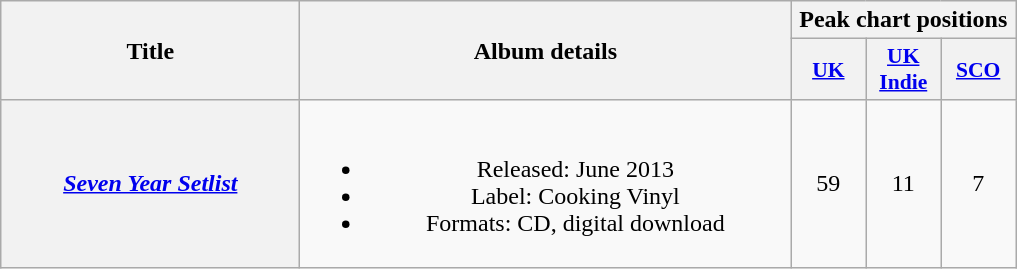<table class="wikitable plainrowheaders" style="text-align:center;">
<tr>
<th scope="col" rowspan="2" style="width:12em;">Title</th>
<th scope="col" rowspan="2" style="width:20em;">Album details</th>
<th scope="col" colspan="3">Peak chart positions</th>
</tr>
<tr>
<th scope="col" style="width:3em;font-size:90%;"><a href='#'>UK</a><br></th>
<th scope="col" style="width:3em;font-size:90%;"><a href='#'>UK<br>Indie</a><br></th>
<th scope="col" style="width:3em;font-size:90%;"><a href='#'>SCO</a><br></th>
</tr>
<tr>
<th scope="row"><em><a href='#'>Seven Year Setlist</a></em></th>
<td><br><ul><li>Released: June 2013</li><li>Label: Cooking Vinyl</li><li>Formats: CD, digital download</li></ul></td>
<td>59</td>
<td>11</td>
<td>7</td>
</tr>
</table>
